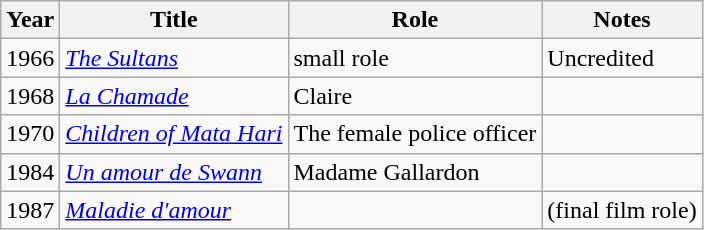<table class="wikitable">
<tr>
<th>Year</th>
<th>Title</th>
<th>Role</th>
<th>Notes</th>
</tr>
<tr>
<td>1966</td>
<td><em><a href='#'>The Sultans</a></em></td>
<td>small role </td>
<td>Uncredited</td>
</tr>
<tr>
<td>1968</td>
<td><em><a href='#'>La Chamade</a></em></td>
<td>Claire</td>
<td></td>
</tr>
<tr>
<td>1970</td>
<td><em><a href='#'>Children of Mata Hari</a></em></td>
<td>The female police officer </td>
<td></td>
</tr>
<tr>
<td>1984</td>
<td><em><a href='#'>Un amour de Swann</a></em></td>
<td>Madame Gallardon</td>
<td></td>
</tr>
<tr>
<td>1987</td>
<td><em><a href='#'>Maladie d'amour</a></em></td>
<td></td>
<td>(final film role)</td>
</tr>
</table>
